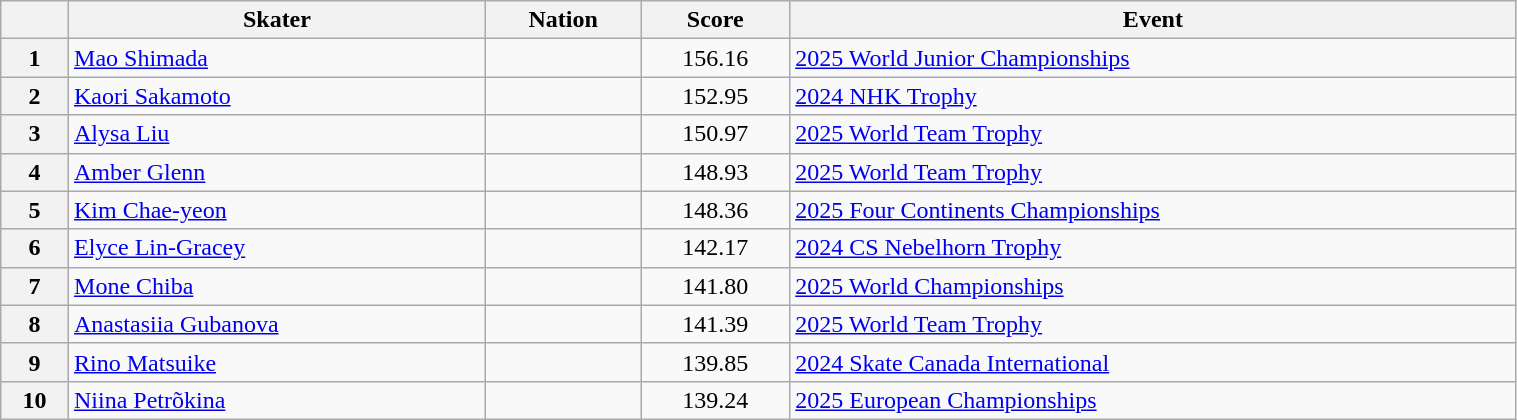<table class="wikitable unsortable" style="text-align:left; width:80%">
<tr>
<th scope="col"></th>
<th scope="col">Skater</th>
<th scope="col">Nation</th>
<th scope="col">Score</th>
<th scope="col">Event</th>
</tr>
<tr>
<th scope="row">1</th>
<td><a href='#'>Mao Shimada</a></td>
<td></td>
<td style="text-align:center">156.16</td>
<td><a href='#'>2025 World Junior Championships</a></td>
</tr>
<tr>
<th scope="row">2</th>
<td><a href='#'>Kaori Sakamoto</a></td>
<td></td>
<td style="text-align:center">152.95</td>
<td><a href='#'>2024 NHK Trophy</a></td>
</tr>
<tr>
<th scope="row">3</th>
<td><a href='#'>Alysa Liu</a></td>
<td></td>
<td style="text-align:center">150.97</td>
<td><a href='#'>2025 World Team Trophy</a></td>
</tr>
<tr>
<th scope="row">4</th>
<td><a href='#'>Amber Glenn</a></td>
<td></td>
<td style="text-align:center">148.93</td>
<td><a href='#'>2025 World Team Trophy</a></td>
</tr>
<tr>
<th scope="row">5</th>
<td><a href='#'>Kim Chae-yeon</a></td>
<td></td>
<td style="text-align:center">148.36</td>
<td><a href='#'>2025 Four Continents Championships</a></td>
</tr>
<tr>
<th scope="row">6</th>
<td><a href='#'>Elyce Lin-Gracey</a></td>
<td></td>
<td style="text-align:center">142.17</td>
<td><a href='#'>2024 CS Nebelhorn Trophy</a></td>
</tr>
<tr>
<th scope="row">7</th>
<td><a href='#'>Mone Chiba</a></td>
<td></td>
<td style="text-align:center">141.80</td>
<td><a href='#'>2025 World Championships</a></td>
</tr>
<tr>
<th scope="row">8</th>
<td><a href='#'>Anastasiia Gubanova</a></td>
<td></td>
<td style="text-align:center">141.39</td>
<td><a href='#'>2025 World Team Trophy</a></td>
</tr>
<tr>
<th scope="row">9</th>
<td><a href='#'>Rino Matsuike</a></td>
<td></td>
<td style="text-align:center">139.85</td>
<td><a href='#'>2024 Skate Canada International</a></td>
</tr>
<tr>
<th scope="row">10</th>
<td><a href='#'>Niina Petrõkina</a></td>
<td></td>
<td style="text-align:center">139.24</td>
<td><a href='#'>2025 European Championships</a></td>
</tr>
</table>
